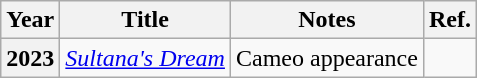<table class="wikitable plainrowheaders unsortable">
<tr>
<th scope="col">Year</th>
<th scope="col">Title</th>
<th scope="col">Notes</th>
<th scope="col">Ref.</th>
</tr>
<tr>
<th scope="row">2023</th>
<td><em><a href='#'>Sultana's Dream</a></em></td>
<td>Cameo appearance</td>
<td align="center"></td>
</tr>
</table>
